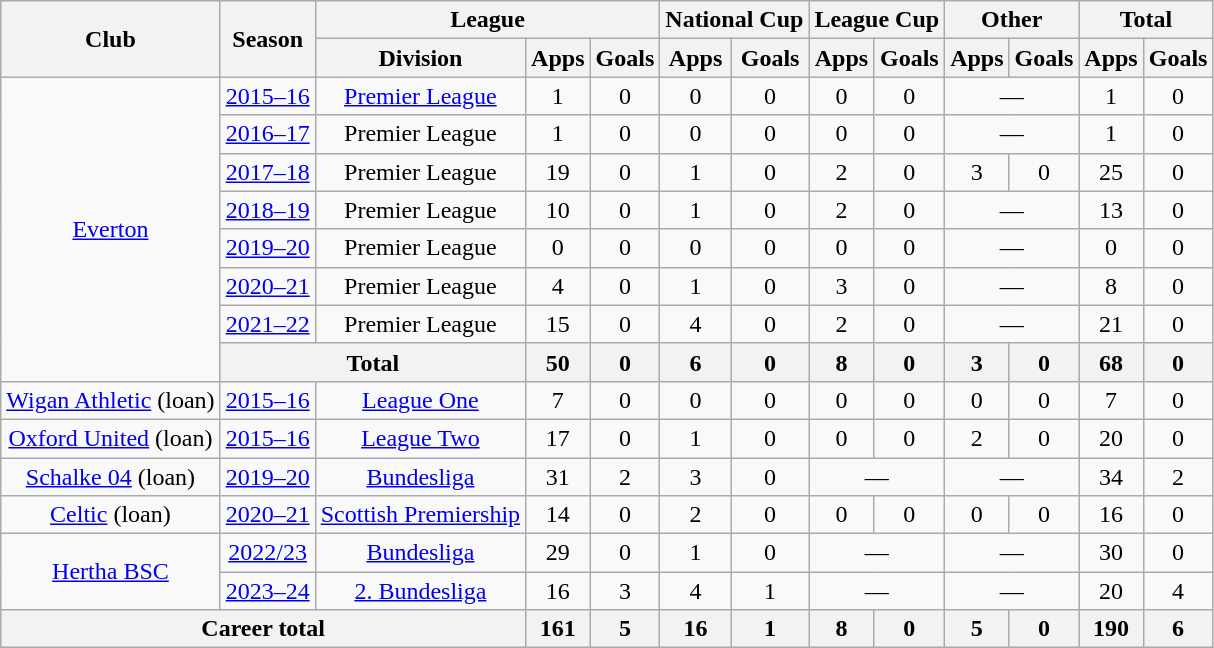<table class="wikitable" style="text-align:center">
<tr>
<th rowspan="2">Club</th>
<th rowspan="2">Season</th>
<th colspan="3">League</th>
<th colspan="2">National Cup</th>
<th colspan="2">League Cup</th>
<th colspan="2">Other</th>
<th colspan="2">Total</th>
</tr>
<tr>
<th>Division</th>
<th>Apps</th>
<th>Goals</th>
<th>Apps</th>
<th>Goals</th>
<th>Apps</th>
<th>Goals</th>
<th>Apps</th>
<th>Goals</th>
<th>Apps</th>
<th>Goals</th>
</tr>
<tr>
<td rowspan="8"><a href='#'>Everton</a></td>
<td><a href='#'>2015–16</a></td>
<td><a href='#'>Premier League</a></td>
<td>1</td>
<td>0</td>
<td>0</td>
<td>0</td>
<td>0</td>
<td>0</td>
<td colspan="2">—</td>
<td>1</td>
<td>0</td>
</tr>
<tr>
<td><a href='#'>2016–17</a></td>
<td>Premier League</td>
<td>1</td>
<td>0</td>
<td>0</td>
<td>0</td>
<td>0</td>
<td>0</td>
<td colspan="2">—</td>
<td>1</td>
<td>0</td>
</tr>
<tr>
<td><a href='#'>2017–18</a></td>
<td>Premier League</td>
<td>19</td>
<td>0</td>
<td>1</td>
<td>0</td>
<td>2</td>
<td>0</td>
<td>3</td>
<td>0</td>
<td>25</td>
<td>0</td>
</tr>
<tr>
<td><a href='#'>2018–19</a></td>
<td>Premier League</td>
<td>10</td>
<td>0</td>
<td>1</td>
<td>0</td>
<td>2</td>
<td>0</td>
<td colspan="2">—</td>
<td>13</td>
<td>0</td>
</tr>
<tr>
<td><a href='#'>2019–20</a></td>
<td>Premier League</td>
<td>0</td>
<td>0</td>
<td>0</td>
<td>0</td>
<td>0</td>
<td>0</td>
<td colspan="2">—</td>
<td>0</td>
<td>0</td>
</tr>
<tr>
<td><a href='#'>2020–21</a></td>
<td>Premier League</td>
<td>4</td>
<td>0</td>
<td>1</td>
<td>0</td>
<td>3</td>
<td>0</td>
<td colspan="2">—</td>
<td>8</td>
<td>0</td>
</tr>
<tr>
<td><a href='#'>2021–22</a></td>
<td>Premier League</td>
<td>15</td>
<td>0</td>
<td>4</td>
<td>0</td>
<td>2</td>
<td>0</td>
<td colspan="2">—</td>
<td>21</td>
<td>0</td>
</tr>
<tr>
<th colspan="2">Total</th>
<th>50</th>
<th>0</th>
<th>6</th>
<th>0</th>
<th>8</th>
<th>0</th>
<th>3</th>
<th>0</th>
<th>68</th>
<th>0</th>
</tr>
<tr>
<td><a href='#'>Wigan Athletic</a> (loan)</td>
<td><a href='#'>2015–16</a></td>
<td><a href='#'>League One</a></td>
<td>7</td>
<td>0</td>
<td>0</td>
<td>0</td>
<td>0</td>
<td>0</td>
<td>0</td>
<td>0</td>
<td>7</td>
<td>0</td>
</tr>
<tr>
<td><a href='#'>Oxford United</a> (loan)</td>
<td><a href='#'>2015–16</a></td>
<td><a href='#'>League Two</a></td>
<td>17</td>
<td>0</td>
<td>1</td>
<td>0</td>
<td>0</td>
<td>0</td>
<td>2</td>
<td>0</td>
<td>20</td>
<td>0</td>
</tr>
<tr>
<td><a href='#'>Schalke 04</a> (loan)</td>
<td><a href='#'>2019–20</a></td>
<td><a href='#'>Bundesliga</a></td>
<td>31</td>
<td>2</td>
<td>3</td>
<td>0</td>
<td colspan="2">—</td>
<td colspan="2">—</td>
<td>34</td>
<td>2</td>
</tr>
<tr>
<td><a href='#'>Celtic</a> (loan)</td>
<td><a href='#'>2020–21</a></td>
<td><a href='#'>Scottish Premiership</a></td>
<td>14</td>
<td>0</td>
<td>2</td>
<td>0</td>
<td>0</td>
<td>0</td>
<td>0</td>
<td>0</td>
<td>16</td>
<td>0</td>
</tr>
<tr>
<td rowspan="2"><a href='#'>Hertha BSC</a></td>
<td><a href='#'>2022/23</a></td>
<td><a href='#'>Bundesliga</a></td>
<td>29</td>
<td>0</td>
<td>1</td>
<td>0</td>
<td colspan="2">—</td>
<td colspan="2">—</td>
<td>30</td>
<td>0</td>
</tr>
<tr>
<td><a href='#'>2023–24</a></td>
<td><a href='#'>2. Bundesliga</a></td>
<td>16</td>
<td>3</td>
<td>4</td>
<td>1</td>
<td colspan="2">—</td>
<td colspan="2">—</td>
<td>20</td>
<td>4</td>
</tr>
<tr>
<th colspan="3">Career total</th>
<th>161</th>
<th>5</th>
<th>16</th>
<th>1</th>
<th>8</th>
<th>0</th>
<th>5</th>
<th>0</th>
<th>190</th>
<th>6</th>
</tr>
</table>
